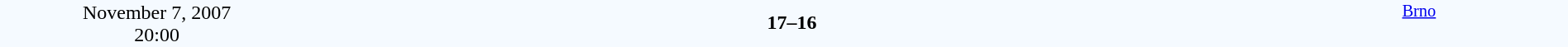<table style="width: 100%; background:#F5FAFF;" cellspacing="0">
<tr>
<td align=center rowspan=3 width=20%>November 7, 2007<br>20:00</td>
</tr>
<tr>
<td width=24% align=right></td>
<td align=center width=13%><strong>17–16</strong></td>
<td width=24%></td>
<td style=font-size:85% rowspan=3 valign=top align=center><a href='#'>Brno</a></td>
</tr>
<tr style=font-size:85%>
<td align=right></td>
<td align=center></td>
<td></td>
</tr>
</table>
